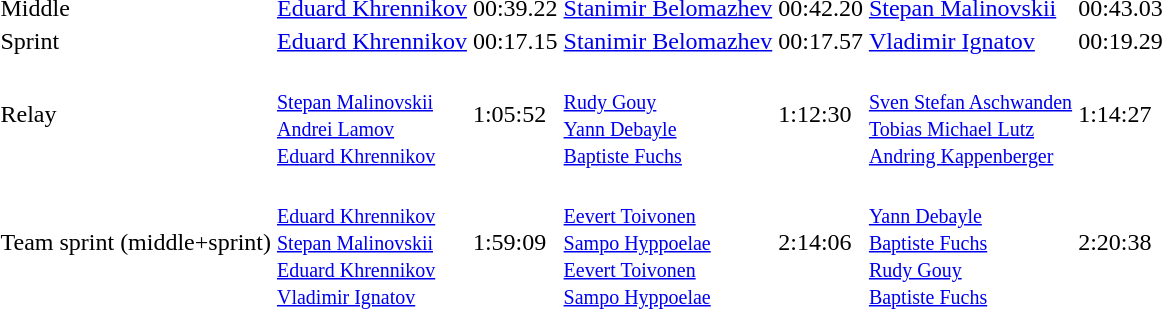<table>
<tr>
<td>Middle</td>
<td><a href='#'>Eduard Khrennikov</a><br></td>
<td>00:39.22</td>
<td><a href='#'>Stanimir Belomazhev</a><br></td>
<td>00:42.20</td>
<td><a href='#'>Stepan Malinovskii</a><br></td>
<td>00:43.03</td>
</tr>
<tr>
<td>Sprint</td>
<td><a href='#'>Eduard Khrennikov</a><br></td>
<td>00:17.15</td>
<td><a href='#'>Stanimir Belomazhev</a><br></td>
<td>00:17.57</td>
<td><a href='#'>Vladimir Ignatov</a><br></td>
<td>00:19.29</td>
</tr>
<tr>
<td>Relay</td>
<td><br><small><a href='#'>Stepan Malinovskii</a><br><a href='#'>Andrei Lamov</a><br><a href='#'>Eduard Khrennikov</a></small></td>
<td>1:05:52</td>
<td><br><small><a href='#'>Rudy Gouy</a><br><a href='#'>Yann Debayle</a><br><a href='#'>Baptiste Fuchs</a></small></td>
<td>1:12:30</td>
<td><br><small><a href='#'>Sven Stefan Aschwanden</a><br><a href='#'>Tobias Michael Lutz</a><br><a href='#'>Andring Kappenberger</a></small></td>
<td>1:14:27</td>
</tr>
<tr>
<td>Team sprint (middle+sprint)</td>
<td><br><small><a href='#'>Eduard Khrennikov</a><br><a href='#'>Stepan Malinovskii</a><br><a href='#'>Eduard Khrennikov</a><br><a href='#'>Vladimir Ignatov</a></small></td>
<td>1:59:09</td>
<td><br><small><a href='#'>Eevert Toivonen</a><br><a href='#'>Sampo Hyppoelae</a><br><a href='#'>Eevert Toivonen</a><br><a href='#'>Sampo Hyppoelae</a></small></td>
<td>2:14:06</td>
<td><br><small><a href='#'>Yann Debayle</a><br><a href='#'>Baptiste Fuchs</a><br><a href='#'>Rudy Gouy</a><br><a href='#'>Baptiste Fuchs</a></small></td>
<td>2:20:38</td>
</tr>
</table>
